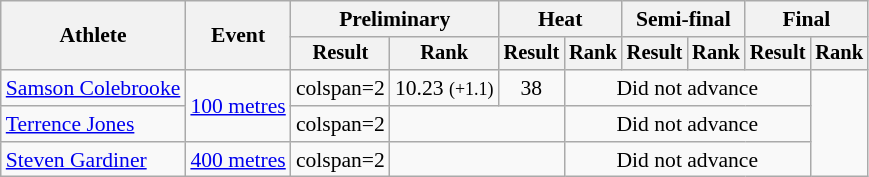<table class=wikitable style=font-size:90%>
<tr>
<th rowspan=2>Athlete</th>
<th rowspan=2>Event</th>
<th colspan=2>Preliminary</th>
<th colspan=2>Heat</th>
<th colspan=2>Semi-final</th>
<th colspan=2>Final</th>
</tr>
<tr style=font-size:95%>
<th>Result</th>
<th>Rank</th>
<th>Result</th>
<th>Rank</th>
<th>Result</th>
<th>Rank</th>
<th>Result</th>
<th>Rank</th>
</tr>
<tr align=center>
<td align=left><a href='#'>Samson Colebrooke</a></td>
<td align=left rowspan=2><a href='#'>100 metres</a></td>
<td>colspan=2</td>
<td>10.23 <small>(+1.1)</small></td>
<td>38</td>
<td colspan=4>Did not advance</td>
</tr>
<tr align=center>
<td align=left><a href='#'>Terrence Jones</a></td>
<td>colspan=2</td>
<td colspan=2></td>
<td colspan=4>Did not advance</td>
</tr>
<tr align=center>
<td align=left><a href='#'>Steven Gardiner</a></td>
<td align=left><a href='#'>400 metres</a></td>
<td>colspan=2</td>
<td colspan=2></td>
<td colspan=4>Did not advance</td>
</tr>
</table>
